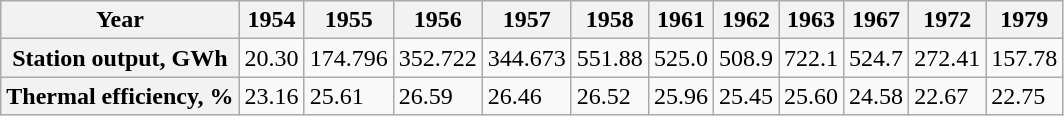<table class="wikitable">
<tr>
<th>Year</th>
<th>1954</th>
<th>1955</th>
<th>1956</th>
<th>1957</th>
<th>1958</th>
<th>1961</th>
<th>1962</th>
<th>1963</th>
<th>1967</th>
<th>1972</th>
<th>1979</th>
</tr>
<tr>
<th>Station output, GWh</th>
<td>20.30</td>
<td>174.796</td>
<td>352.722</td>
<td>344.673</td>
<td>551.88</td>
<td>525.0</td>
<td>508.9</td>
<td>722.1</td>
<td>524.7</td>
<td>272.41</td>
<td>157.78</td>
</tr>
<tr>
<th>Thermal efficiency, %</th>
<td>23.16</td>
<td>25.61</td>
<td>26.59</td>
<td>26.46</td>
<td>26.52</td>
<td>25.96</td>
<td>25.45</td>
<td>25.60</td>
<td>24.58</td>
<td>22.67</td>
<td>22.75</td>
</tr>
</table>
